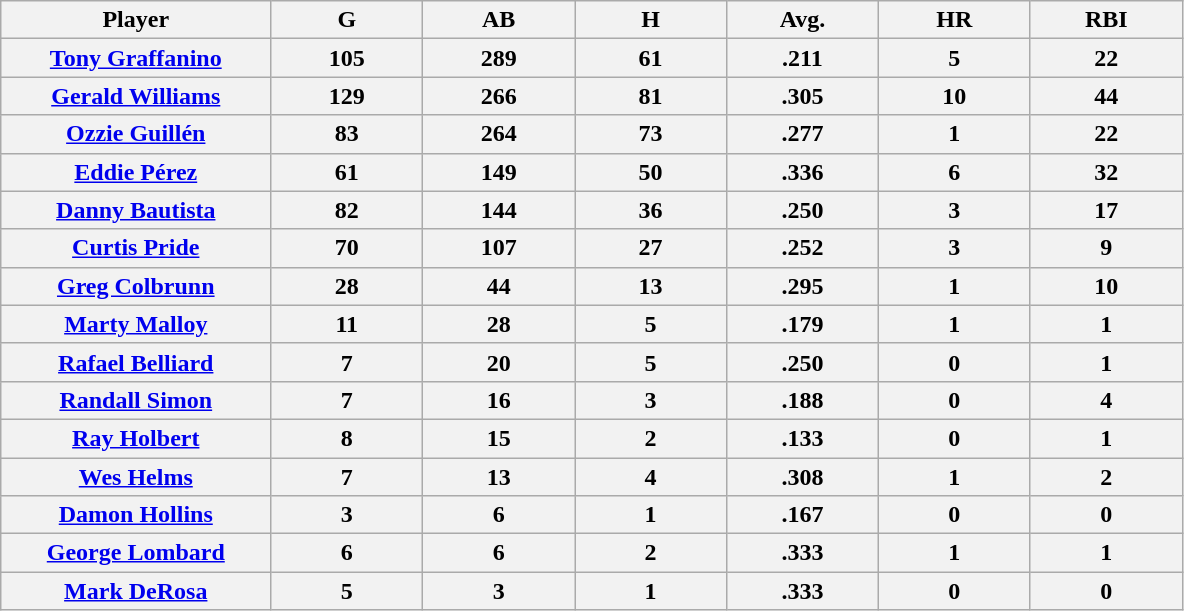<table class="wikitable sortable">
<tr>
<th bgcolor="#DDDDFF" width="16%">Player</th>
<th bgcolor="#DDDDFF" width="9%">G</th>
<th bgcolor="#DDDDFF" width="9%">AB</th>
<th bgcolor="#DDDDFF" width="9%">H</th>
<th bgcolor="#DDDDFF" width="9%">Avg.</th>
<th bgcolor="#DDDDFF" width="9%">HR</th>
<th bgcolor="#DDDDFF" width="9%">RBI</th>
</tr>
<tr>
<th><a href='#'>Tony Graffanino</a></th>
<th>105</th>
<th>289</th>
<th>61</th>
<th>.211</th>
<th>5</th>
<th>22</th>
</tr>
<tr>
<th><a href='#'>Gerald Williams</a></th>
<th>129</th>
<th>266</th>
<th>81</th>
<th>.305</th>
<th>10</th>
<th>44</th>
</tr>
<tr>
<th><a href='#'>Ozzie Guillén</a></th>
<th>83</th>
<th>264</th>
<th>73</th>
<th>.277</th>
<th>1</th>
<th>22</th>
</tr>
<tr>
<th><a href='#'>Eddie Pérez</a></th>
<th>61</th>
<th>149</th>
<th>50</th>
<th>.336</th>
<th>6</th>
<th>32</th>
</tr>
<tr>
<th><a href='#'>Danny Bautista</a></th>
<th>82</th>
<th>144</th>
<th>36</th>
<th>.250</th>
<th>3</th>
<th>17</th>
</tr>
<tr>
<th><a href='#'>Curtis Pride</a></th>
<th>70</th>
<th>107</th>
<th>27</th>
<th>.252</th>
<th>3</th>
<th>9</th>
</tr>
<tr>
<th><a href='#'>Greg Colbrunn</a></th>
<th>28</th>
<th>44</th>
<th>13</th>
<th>.295</th>
<th>1</th>
<th>10</th>
</tr>
<tr>
<th><a href='#'>Marty Malloy</a></th>
<th>11</th>
<th>28</th>
<th>5</th>
<th>.179</th>
<th>1</th>
<th>1</th>
</tr>
<tr>
<th><a href='#'>Rafael Belliard</a></th>
<th>7</th>
<th>20</th>
<th>5</th>
<th>.250</th>
<th>0</th>
<th>1</th>
</tr>
<tr>
<th><a href='#'>Randall Simon</a></th>
<th>7</th>
<th>16</th>
<th>3</th>
<th>.188</th>
<th>0</th>
<th>4</th>
</tr>
<tr>
<th><a href='#'>Ray Holbert</a></th>
<th>8</th>
<th>15</th>
<th>2</th>
<th>.133</th>
<th>0</th>
<th>1</th>
</tr>
<tr>
<th><a href='#'>Wes Helms</a></th>
<th>7</th>
<th>13</th>
<th>4</th>
<th>.308</th>
<th>1</th>
<th>2</th>
</tr>
<tr>
<th><a href='#'>Damon Hollins</a></th>
<th>3</th>
<th>6</th>
<th>1</th>
<th>.167</th>
<th>0</th>
<th>0</th>
</tr>
<tr>
<th><a href='#'>George Lombard</a></th>
<th>6</th>
<th>6</th>
<th>2</th>
<th>.333</th>
<th>1</th>
<th>1</th>
</tr>
<tr>
<th><a href='#'>Mark DeRosa</a></th>
<th>5</th>
<th>3</th>
<th>1</th>
<th>.333</th>
<th>0</th>
<th>0</th>
</tr>
</table>
